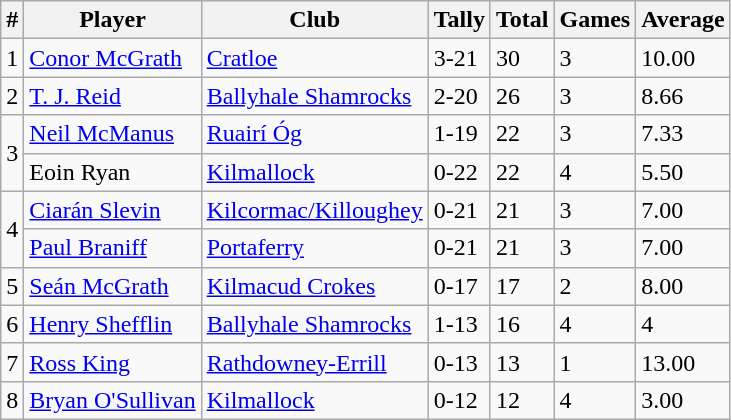<table class="wikitable">
<tr>
<th>#</th>
<th>Player</th>
<th>Club</th>
<th>Tally</th>
<th>Total</th>
<th>Games</th>
<th>Average</th>
</tr>
<tr>
<td rowspan=1 align=center>1</td>
<td><a href='#'>Conor McGrath</a></td>
<td><a href='#'>Cratloe</a></td>
<td>3-21</td>
<td>30</td>
<td>3</td>
<td>10.00</td>
</tr>
<tr>
<td rowspan=1 align=center>2</td>
<td><a href='#'>T. J. Reid</a></td>
<td><a href='#'>Ballyhale Shamrocks</a></td>
<td>2-20</td>
<td>26</td>
<td>3</td>
<td>8.66</td>
</tr>
<tr>
<td rowspan=2 align=center>3</td>
<td><a href='#'>Neil McManus</a></td>
<td><a href='#'>Ruairí Óg</a></td>
<td>1-19</td>
<td>22</td>
<td>3</td>
<td>7.33</td>
</tr>
<tr>
<td>Eoin Ryan</td>
<td><a href='#'>Kilmallock</a></td>
<td>0-22</td>
<td>22</td>
<td>4</td>
<td>5.50</td>
</tr>
<tr>
<td rowspan=2 align=center>4</td>
<td><a href='#'>Ciarán Slevin</a></td>
<td><a href='#'>Kilcormac/Killoughey</a></td>
<td>0-21</td>
<td>21</td>
<td>3</td>
<td>7.00</td>
</tr>
<tr>
<td><a href='#'>Paul Braniff</a></td>
<td><a href='#'>Portaferry</a></td>
<td>0-21</td>
<td>21</td>
<td>3</td>
<td>7.00</td>
</tr>
<tr>
<td rowspan=1 align=center>5</td>
<td><a href='#'>Seán McGrath</a></td>
<td><a href='#'>Kilmacud Crokes</a></td>
<td>0-17</td>
<td>17</td>
<td>2</td>
<td>8.00</td>
</tr>
<tr>
<td rowspan=1 align=center>6</td>
<td><a href='#'>Henry Shefflin</a></td>
<td><a href='#'>Ballyhale Shamrocks</a></td>
<td>1-13</td>
<td>16</td>
<td>4</td>
<td>4</td>
</tr>
<tr>
<td rowspan=1 align=center>7</td>
<td><a href='#'>Ross King</a></td>
<td><a href='#'>Rathdowney-Errill</a></td>
<td>0-13</td>
<td>13</td>
<td>1</td>
<td>13.00</td>
</tr>
<tr>
<td rowspan=1 align=center>8</td>
<td><a href='#'>Bryan O'Sullivan</a></td>
<td><a href='#'>Kilmallock</a></td>
<td>0-12</td>
<td>12</td>
<td>4</td>
<td>3.00</td>
</tr>
</table>
